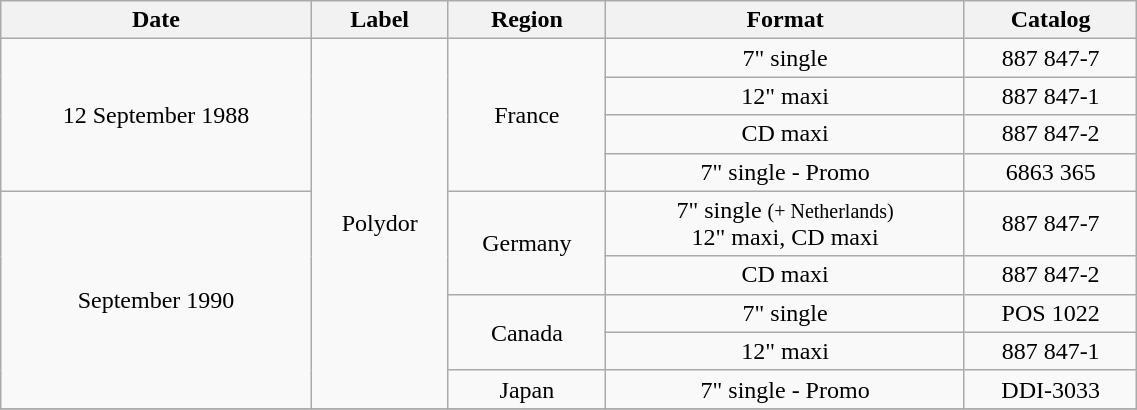<table class="wikitable" width="60%" border="1">
<tr>
<th>Date</th>
<th>Label</th>
<th>Region</th>
<th>Format</th>
<th>Catalog</th>
</tr>
<tr>
<td rowspan=4 align=center>12 September 1988</td>
<td rowspan=9 align=center>Polydor</td>
<td rowspan=4 align=center>France</td>
<td align=center>7" single</td>
<td align=center>887 847-7</td>
</tr>
<tr>
<td align=center>12" maxi</td>
<td align=center>887 847-1</td>
</tr>
<tr>
<td align=center>CD maxi</td>
<td align=center>887 847-2</td>
</tr>
<tr>
<td align=center>7" single - Promo</td>
<td align=center>6863 365</td>
</tr>
<tr>
<td rowspan=5 align=center>September 1990</td>
<td rowspan=2 align=center>Germany</td>
<td align=center>7" single <small>(+ Netherlands)</small><br> 12" maxi, CD maxi</td>
<td align=center>887 847-7</td>
</tr>
<tr>
<td align=center>CD maxi</td>
<td align=center>887 847-2</td>
</tr>
<tr>
<td rowspan=2 align=center>Canada</td>
<td align=center>7" single</td>
<td align=center>POS 1022</td>
</tr>
<tr>
<td align=center>12" maxi</td>
<td align=center>887 847-1</td>
</tr>
<tr>
<td align=center>Japan</td>
<td align=center>7" single - Promo</td>
<td align=center>DDI-3033</td>
</tr>
<tr>
</tr>
</table>
